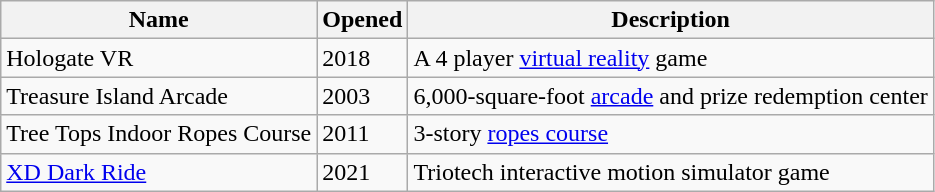<table class="wikitable">
<tr>
<th>Name</th>
<th>Opened</th>
<th>Description</th>
</tr>
<tr>
<td>Hologate VR</td>
<td>2018</td>
<td>A 4 player <a href='#'>virtual reality</a> game</td>
</tr>
<tr>
<td>Treasure Island Arcade</td>
<td>2003</td>
<td>6,000-square-foot <a href='#'>arcade</a> and prize redemption center</td>
</tr>
<tr>
<td>Tree Tops Indoor Ropes Course</td>
<td>2011</td>
<td>3-story <a href='#'>ropes course</a></td>
</tr>
<tr>
<td><a href='#'>XD Dark Ride</a></td>
<td>2021</td>
<td>Triotech interactive motion simulator game</td>
</tr>
</table>
